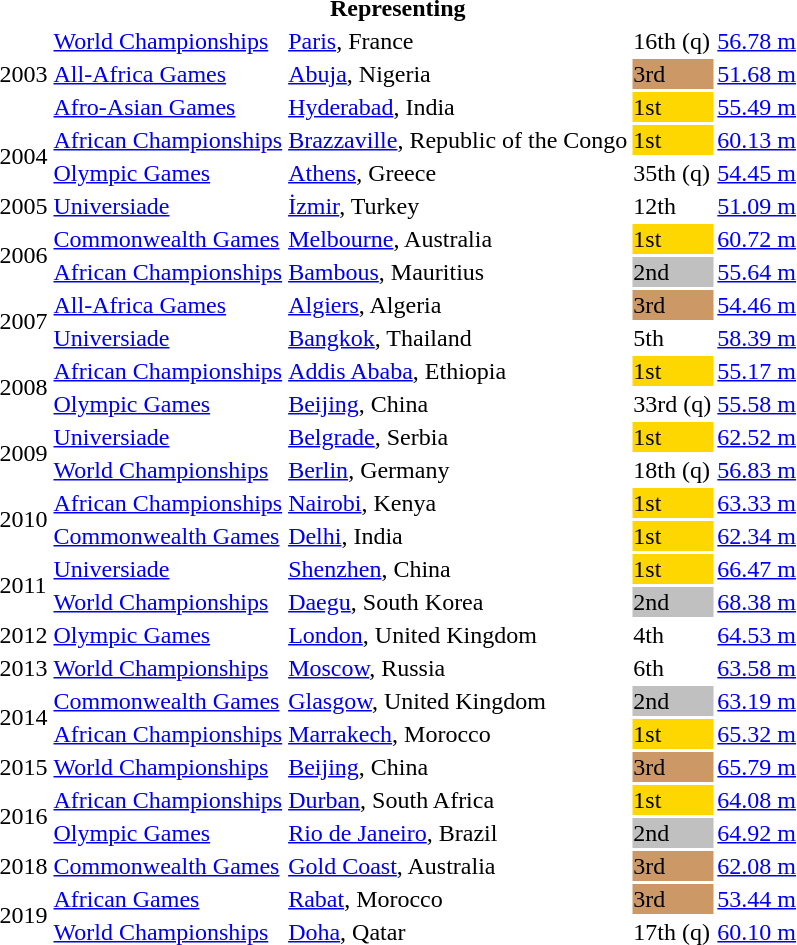<table>
<tr>
<th colspan="6">Representing </th>
</tr>
<tr>
<td rowspan=3>2003</td>
<td><a href='#'>World Championships</a></td>
<td><a href='#'>Paris</a>, France</td>
<td>16th (q)</td>
<td><a href='#'>56.78 m</a></td>
</tr>
<tr>
<td><a href='#'>All-Africa Games</a></td>
<td><a href='#'>Abuja</a>, Nigeria</td>
<td bgcolor=cc9966>3rd</td>
<td><a href='#'>51.68 m</a></td>
</tr>
<tr>
<td><a href='#'>Afro-Asian Games</a></td>
<td><a href='#'>Hyderabad</a>, India</td>
<td bgcolor=gold>1st</td>
<td><a href='#'>55.49 m</a></td>
</tr>
<tr>
<td rowspan=2>2004</td>
<td><a href='#'>African Championships</a></td>
<td><a href='#'>Brazzaville</a>, Republic of the Congo</td>
<td bgcolor=gold>1st</td>
<td><a href='#'>60.13 m</a></td>
</tr>
<tr>
<td><a href='#'>Olympic Games</a></td>
<td><a href='#'>Athens</a>, Greece</td>
<td>35th (q)</td>
<td><a href='#'>54.45 m</a></td>
</tr>
<tr>
<td>2005</td>
<td><a href='#'>Universiade</a></td>
<td><a href='#'>İzmir</a>, Turkey</td>
<td>12th</td>
<td><a href='#'>51.09 m</a></td>
</tr>
<tr>
<td rowspan=2>2006</td>
<td><a href='#'>Commonwealth Games</a></td>
<td><a href='#'>Melbourne</a>, Australia</td>
<td bgcolor=gold>1st</td>
<td><a href='#'>60.72 m</a></td>
</tr>
<tr>
<td><a href='#'>African Championships</a></td>
<td><a href='#'>Bambous</a>, Mauritius</td>
<td bgcolor=silver>2nd</td>
<td><a href='#'>55.64 m</a></td>
</tr>
<tr>
<td rowspan=2>2007</td>
<td><a href='#'>All-Africa Games</a></td>
<td><a href='#'>Algiers</a>, Algeria</td>
<td bgcolor=cc9966>3rd</td>
<td><a href='#'>54.46 m</a></td>
</tr>
<tr>
<td><a href='#'>Universiade</a></td>
<td><a href='#'>Bangkok</a>, Thailand</td>
<td>5th</td>
<td><a href='#'>58.39 m</a></td>
</tr>
<tr>
<td rowspan=2>2008</td>
<td><a href='#'>African Championships</a></td>
<td><a href='#'>Addis Ababa</a>, Ethiopia</td>
<td bgcolor=gold>1st</td>
<td><a href='#'>55.17 m</a></td>
</tr>
<tr>
<td><a href='#'>Olympic Games</a></td>
<td><a href='#'>Beijing</a>, China</td>
<td>33rd (q)</td>
<td><a href='#'>55.58 m</a></td>
</tr>
<tr>
<td rowspan=2>2009</td>
<td><a href='#'>Universiade</a></td>
<td><a href='#'>Belgrade</a>, Serbia</td>
<td bgcolor=gold>1st</td>
<td><a href='#'>62.52 m</a></td>
</tr>
<tr>
<td><a href='#'>World Championships</a></td>
<td><a href='#'>Berlin</a>, Germany</td>
<td>18th (q)</td>
<td><a href='#'>56.83 m</a></td>
</tr>
<tr>
<td rowspan=2>2010</td>
<td><a href='#'>African Championships</a></td>
<td><a href='#'>Nairobi</a>, Kenya</td>
<td bgcolor=gold>1st</td>
<td><a href='#'>63.33 m</a></td>
</tr>
<tr>
<td><a href='#'>Commonwealth Games</a></td>
<td><a href='#'>Delhi</a>, India</td>
<td bgcolor=gold>1st</td>
<td><a href='#'>62.34 m</a></td>
</tr>
<tr>
<td rowspan=2>2011</td>
<td><a href='#'>Universiade</a></td>
<td><a href='#'>Shenzhen</a>, China</td>
<td bgcolor=gold>1st</td>
<td><a href='#'>66.47 m</a></td>
</tr>
<tr>
<td><a href='#'>World Championships</a></td>
<td><a href='#'>Daegu</a>, South Korea</td>
<td bgcolor=silver>2nd</td>
<td><a href='#'>68.38 m</a></td>
</tr>
<tr>
<td>2012</td>
<td><a href='#'>Olympic Games</a></td>
<td><a href='#'>London</a>, United Kingdom</td>
<td>4th</td>
<td><a href='#'>64.53 m</a></td>
</tr>
<tr>
<td>2013</td>
<td><a href='#'>World Championships</a></td>
<td><a href='#'>Moscow</a>, Russia</td>
<td>6th</td>
<td><a href='#'>63.58 m</a></td>
</tr>
<tr>
<td rowspan=2>2014</td>
<td><a href='#'>Commonwealth Games</a></td>
<td><a href='#'>Glasgow</a>, United Kingdom</td>
<td bgcolor=silver>2nd</td>
<td><a href='#'>63.19 m</a></td>
</tr>
<tr>
<td><a href='#'>African Championships</a></td>
<td><a href='#'>Marrakech</a>, Morocco</td>
<td bgcolor="gold">1st</td>
<td><a href='#'>65.32 m</a></td>
</tr>
<tr>
<td>2015</td>
<td><a href='#'>World Championships</a></td>
<td><a href='#'>Beijing</a>, China</td>
<td bgcolor=cc9966>3rd</td>
<td><a href='#'>65.79 m</a></td>
</tr>
<tr>
<td rowspan=2>2016</td>
<td><a href='#'>African Championships</a></td>
<td><a href='#'>Durban</a>, South Africa</td>
<td bgcolor="gold">1st</td>
<td><a href='#'>64.08 m</a></td>
</tr>
<tr>
<td><a href='#'>Olympic Games</a></td>
<td><a href='#'>Rio de Janeiro</a>, Brazil</td>
<td bgcolor="silver">2nd</td>
<td><a href='#'>64.92 m</a></td>
</tr>
<tr>
<td>2018</td>
<td><a href='#'>Commonwealth Games</a></td>
<td><a href='#'>Gold Coast</a>, Australia</td>
<td bgcolor=cc9966>3rd</td>
<td><a href='#'>62.08 m</a></td>
</tr>
<tr>
<td rowspan=2>2019</td>
<td><a href='#'>African Games</a></td>
<td><a href='#'>Rabat</a>, Morocco</td>
<td bgcolor=cc9966>3rd</td>
<td><a href='#'>53.44 m</a></td>
</tr>
<tr>
<td><a href='#'>World Championships</a></td>
<td><a href='#'>Doha</a>, Qatar</td>
<td>17th (q)</td>
<td><a href='#'>60.10 m</a></td>
</tr>
</table>
